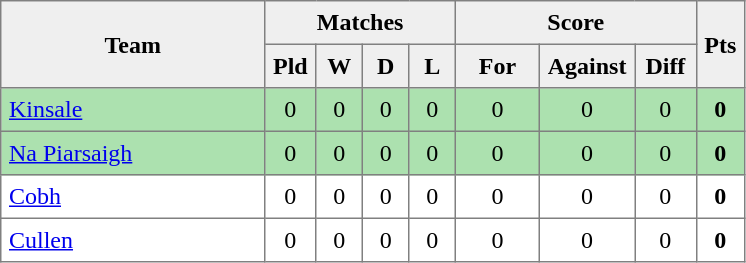<table style=border-collapse:collapse border=1 cellspacing=0 cellpadding=5>
<tr align=center bgcolor=#efefef>
<th rowspan=2 width=165>Team</th>
<th colspan=4>Matches</th>
<th colspan=3>Score</th>
<th rowspan=2width=20>Pts</th>
</tr>
<tr align=center bgcolor=#efefef>
<th width=20>Pld</th>
<th width=20>W</th>
<th width=20>D</th>
<th width=20>L</th>
<th width=45>For</th>
<th width=45>Against</th>
<th width=30>Diff</th>
</tr>
<tr align=center style="background:#ACE1AF;">
<td style="text-align:left;"><a href='#'>Kinsale</a></td>
<td>0</td>
<td>0</td>
<td>0</td>
<td>0</td>
<td>0</td>
<td>0</td>
<td>0</td>
<td><strong>0</strong></td>
</tr>
<tr align=center style="background:#ACE1AF;">
<td style="text-align:left;"><a href='#'>Na Piarsaigh</a></td>
<td>0</td>
<td>0</td>
<td>0</td>
<td>0</td>
<td>0</td>
<td>0</td>
<td>0</td>
<td><strong>0</strong></td>
</tr>
<tr align=center>
<td style="text-align:left;"><a href='#'>Cobh</a></td>
<td>0</td>
<td>0</td>
<td>0</td>
<td>0</td>
<td>0</td>
<td>0</td>
<td>0</td>
<td><strong>0</strong></td>
</tr>
<tr align=center>
<td style="text-align:left;"><a href='#'>Cullen</a></td>
<td>0</td>
<td>0</td>
<td>0</td>
<td>0</td>
<td>0</td>
<td>0</td>
<td>0</td>
<td><strong>0</strong></td>
</tr>
</table>
